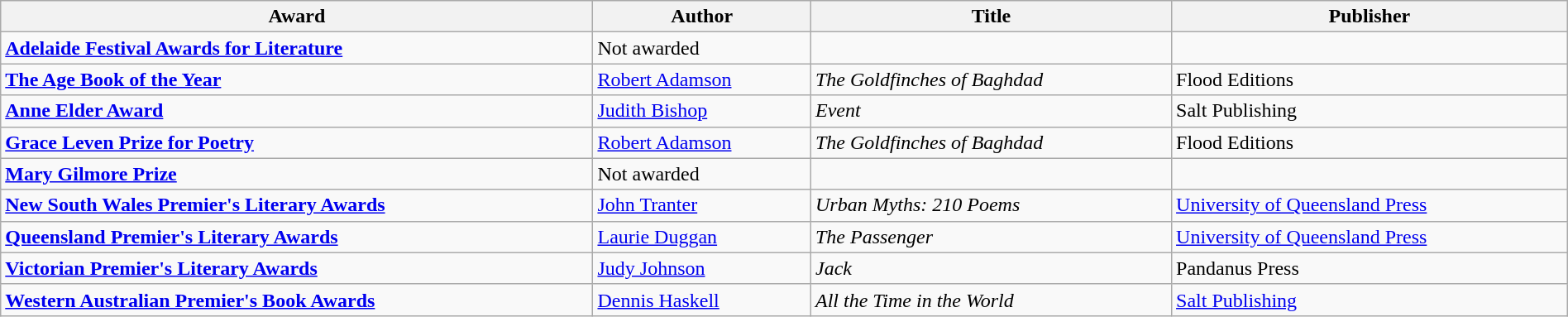<table class="wikitable" width=100%>
<tr>
<th>Award</th>
<th>Author</th>
<th>Title</th>
<th>Publisher</th>
</tr>
<tr>
<td><strong><a href='#'>Adelaide Festival Awards for Literature</a></strong></td>
<td>Not awarded</td>
<td></td>
<td></td>
</tr>
<tr>
<td><strong><a href='#'>The Age Book of the Year</a></strong></td>
<td><a href='#'>Robert Adamson</a></td>
<td><em>The Goldfinches of Baghdad</em></td>
<td>Flood Editions</td>
</tr>
<tr>
<td><strong><a href='#'>Anne Elder Award</a></strong></td>
<td><a href='#'>Judith Bishop</a></td>
<td><em>Event</em></td>
<td>Salt Publishing</td>
</tr>
<tr>
<td><strong><a href='#'>Grace Leven Prize for Poetry</a></strong></td>
<td><a href='#'>Robert Adamson</a></td>
<td><em>The Goldfinches of Baghdad</em></td>
<td>Flood Editions</td>
</tr>
<tr>
<td><strong><a href='#'>Mary Gilmore Prize</a></strong></td>
<td>Not awarded</td>
<td></td>
<td></td>
</tr>
<tr>
<td><strong><a href='#'>New South Wales Premier's Literary Awards</a></strong></td>
<td><a href='#'>John Tranter</a></td>
<td><em>Urban Myths: 210 Poems</em></td>
<td><a href='#'>University of Queensland Press</a></td>
</tr>
<tr>
<td><strong><a href='#'>Queensland Premier's Literary Awards</a></strong></td>
<td><a href='#'>Laurie Duggan</a></td>
<td><em>The Passenger</em></td>
<td><a href='#'>University of Queensland Press</a></td>
</tr>
<tr>
<td><strong><a href='#'>Victorian Premier's Literary Awards</a></strong></td>
<td><a href='#'>Judy Johnson</a></td>
<td><em>Jack</em></td>
<td>Pandanus Press</td>
</tr>
<tr>
<td><strong><a href='#'>Western Australian Premier's Book Awards</a></strong></td>
<td><a href='#'>Dennis Haskell</a></td>
<td><em>All the Time in the World</em></td>
<td><a href='#'>Salt Publishing</a></td>
</tr>
</table>
